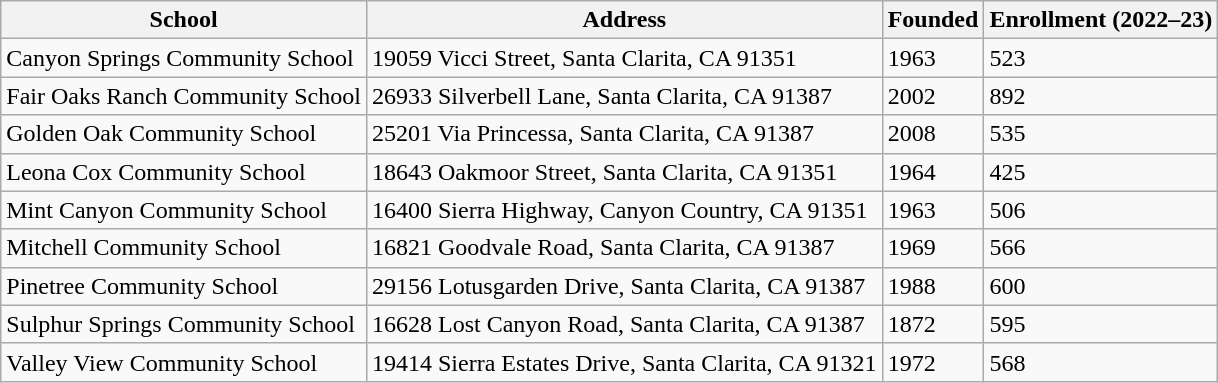<table class="wikitable sortable">
<tr>
<th>School</th>
<th>Address</th>
<th>Founded</th>
<th>Enrollment (2022–23)</th>
</tr>
<tr>
<td>Canyon Springs Community School</td>
<td>19059 Vicci Street, Santa Clarita, CA 91351</td>
<td>1963</td>
<td>523</td>
</tr>
<tr>
<td>Fair Oaks Ranch Community School</td>
<td>26933 Silverbell Lane, Santa Clarita, CA 91387</td>
<td>2002</td>
<td>892</td>
</tr>
<tr>
<td>Golden Oak Community School</td>
<td>25201 Via Princessa, Santa Clarita, CA 91387</td>
<td>2008</td>
<td>535</td>
</tr>
<tr>
<td>Leona Cox Community School</td>
<td>18643 Oakmoor Street, Santa Clarita, CA 91351</td>
<td>1964</td>
<td>425</td>
</tr>
<tr>
<td>Mint Canyon Community School</td>
<td>16400 Sierra Highway, Canyon Country, CA 91351</td>
<td>1963</td>
<td>506</td>
</tr>
<tr>
<td>Mitchell Community School</td>
<td>16821 Goodvale Road, Santa Clarita, CA 91387</td>
<td>1969</td>
<td>566</td>
</tr>
<tr>
<td>Pinetree Community School</td>
<td>29156 Lotusgarden Drive, Santa Clarita, CA 91387</td>
<td>1988</td>
<td>600</td>
</tr>
<tr>
<td>Sulphur Springs Community School</td>
<td>16628 Lost Canyon Road, Santa Clarita, CA 91387</td>
<td>1872</td>
<td>595</td>
</tr>
<tr>
<td>Valley View Community School</td>
<td>19414 Sierra Estates Drive, Santa Clarita, CA 91321</td>
<td>1972</td>
<td>568</td>
</tr>
</table>
